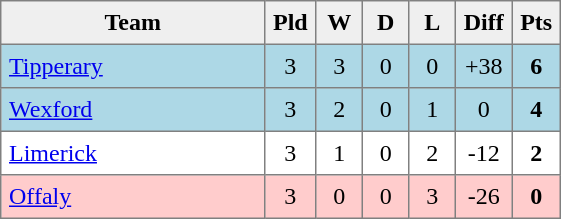<table style=border-collapse:collapse border=1 cellspacing=0 cellpadding=5>
<tr align=center bgcolor=#efefef>
<th width=165>Team</th>
<th width=20>Pld</th>
<th width=20>W</th>
<th width=20>D</th>
<th width=20>L</th>
<th width=20>Diff</th>
<th width=20>Pts</th>
</tr>
<tr align=center style="background:#ADD8E6;">
<td style="text-align:left;"> <a href='#'>Tipperary</a></td>
<td>3</td>
<td>3</td>
<td>0</td>
<td>0</td>
<td>+38</td>
<td><strong>6</strong></td>
</tr>
<tr align=center style="background:#ADD8E6;">
<td style="text-align:left;"> <a href='#'>Wexford</a></td>
<td>3</td>
<td>2</td>
<td>0</td>
<td>1</td>
<td>0</td>
<td><strong>4</strong></td>
</tr>
<tr align=center>
<td style="text-align:left;"> <a href='#'>Limerick</a></td>
<td>3</td>
<td>1</td>
<td>0</td>
<td>2</td>
<td>-12</td>
<td><strong>2</strong></td>
</tr>
<tr align=center style="background:#fcc;">
<td style="text-align:left;"> <a href='#'>Offaly</a></td>
<td>3</td>
<td>0</td>
<td>0</td>
<td>3</td>
<td>-26</td>
<td><strong>0</strong></td>
</tr>
</table>
